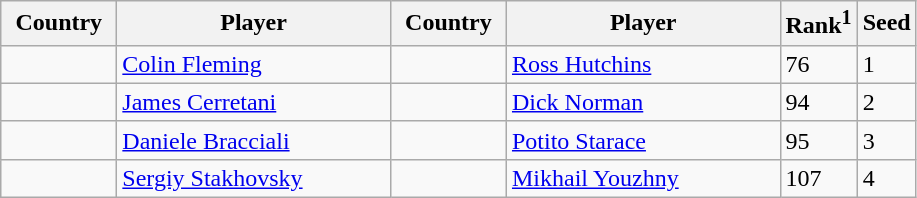<table class="sortable wikitable">
<tr>
<th width="70">Country</th>
<th width="175">Player</th>
<th width="70">Country</th>
<th width="175">Player</th>
<th>Rank<sup>1</sup></th>
<th>Seed</th>
</tr>
<tr>
<td></td>
<td><a href='#'>Colin Fleming</a></td>
<td></td>
<td><a href='#'>Ross Hutchins</a></td>
<td>76</td>
<td>1</td>
</tr>
<tr>
<td></td>
<td><a href='#'>James Cerretani</a></td>
<td></td>
<td><a href='#'>Dick Norman</a></td>
<td>94</td>
<td>2</td>
</tr>
<tr>
<td></td>
<td><a href='#'>Daniele Bracciali</a></td>
<td></td>
<td><a href='#'>Potito Starace</a></td>
<td>95</td>
<td>3</td>
</tr>
<tr>
<td></td>
<td><a href='#'>Sergiy Stakhovsky</a></td>
<td></td>
<td><a href='#'>Mikhail Youzhny</a></td>
<td>107</td>
<td>4</td>
</tr>
</table>
